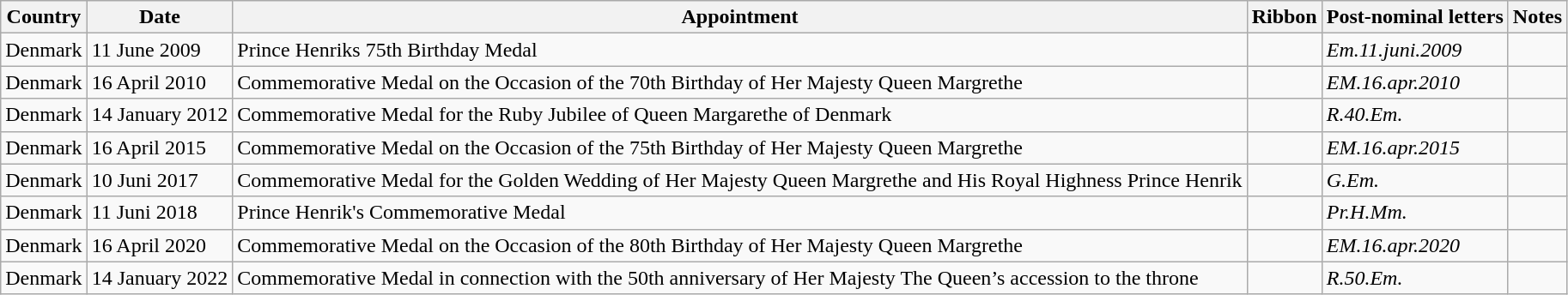<table class="wikitable sortable">
<tr>
<th>Country</th>
<th>Date</th>
<th>Appointment</th>
<th>Ribbon</th>
<th>Post-nominal letters</th>
<th>Notes</th>
</tr>
<tr>
<td>Denmark</td>
<td>11 June 2009</td>
<td>Prince Henriks 75th Birthday Medal</td>
<td></td>
<td><em>Em.11.juni.2009</em></td>
<td></td>
</tr>
<tr>
<td>Denmark</td>
<td>16 April 2010</td>
<td>Commemorative Medal on the Occasion of the 70th Birthday of Her Majesty Queen Margrethe</td>
<td></td>
<td><em>EM.16.apr.2010</em></td>
<td></td>
</tr>
<tr>
<td>Denmark</td>
<td>14 January 2012</td>
<td>Commemorative Medal for the Ruby Jubilee of Queen Margarethe of Denmark</td>
<td></td>
<td><em>R.40.Em.</em></td>
<td></td>
</tr>
<tr>
<td>Denmark</td>
<td>16 April 2015</td>
<td>Commemorative Medal on the Occasion of the 75th Birthday of Her Majesty Queen Margrethe</td>
<td></td>
<td><em>EM.16.apr.2015</em></td>
<td></td>
</tr>
<tr>
<td>Denmark</td>
<td>10 Juni 2017</td>
<td>Commemorative Medal for the Golden Wedding of Her Majesty Queen Margrethe and His Royal Highness Prince Henrik</td>
<td></td>
<td><em>G.Em.</em></td>
<td></td>
</tr>
<tr>
<td>Denmark</td>
<td>11 Juni 2018</td>
<td>Prince Henrik's Commemorative Medal</td>
<td></td>
<td><em>Pr.H.Mm.</em></td>
<td></td>
</tr>
<tr>
<td>Denmark</td>
<td>16 April 2020</td>
<td>Commemorative Medal on the Occasion of the 80th Birthday of Her Majesty Queen Margrethe</td>
<td></td>
<td><em>EM.16.apr.2020</em></td>
<td></td>
</tr>
<tr>
<td>Denmark</td>
<td>14 January 2022</td>
<td>Commemorative Medal in connection with the 50th anniversary of Her Majesty The Queen’s accession to the throne</td>
<td></td>
<td><em>R.50.Em.</em></td>
<td></td>
</tr>
</table>
